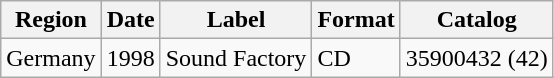<table class="wikitable">
<tr>
<th>Region</th>
<th>Date</th>
<th>Label</th>
<th>Format</th>
<th>Catalog</th>
</tr>
<tr>
<td>Germany</td>
<td>1998</td>
<td>Sound Factory</td>
<td>CD</td>
<td>35900432 (42)</td>
</tr>
</table>
